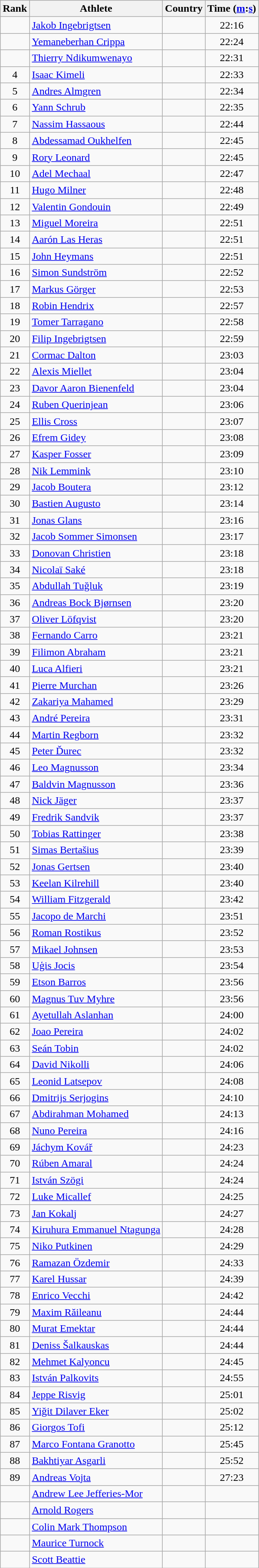<table class="wikitable sortable" style="text-align:center">
<tr>
<th>Rank</th>
<th>Athlete</th>
<th>Country</th>
<th>Time (<a href='#'>m</a>:<a href='#'>s</a>)</th>
</tr>
<tr>
<td></td>
<td align=left><a href='#'>Jakob Ingebrigtsen</a></td>
<td align=left></td>
<td>22:16</td>
</tr>
<tr>
<td></td>
<td align=left><a href='#'>Yemaneberhan Crippa</a></td>
<td align=left></td>
<td>22:24</td>
</tr>
<tr>
<td></td>
<td align=left><a href='#'>Thierry Ndikumwenayo</a></td>
<td align=left></td>
<td>22:31</td>
</tr>
<tr>
<td>4</td>
<td align=left><a href='#'>Isaac Kimeli</a></td>
<td align=left></td>
<td>22:33</td>
</tr>
<tr>
<td>5</td>
<td align=left><a href='#'>Andres Almgren</a></td>
<td align=left></td>
<td>22:34</td>
</tr>
<tr>
<td>6</td>
<td align=left><a href='#'>Yann Schrub</a></td>
<td align=left></td>
<td>22:35</td>
</tr>
<tr>
<td>7</td>
<td align=left><a href='#'>Nassim Hassaous</a></td>
<td align=left></td>
<td>22:44</td>
</tr>
<tr>
<td>8</td>
<td align=left><a href='#'>Abdessamad Oukhelfen</a></td>
<td align=left></td>
<td>22:45</td>
</tr>
<tr>
<td>9</td>
<td align=left><a href='#'>Rory Leonard</a></td>
<td align=left></td>
<td>22:45</td>
</tr>
<tr>
<td>10</td>
<td align=left><a href='#'>Adel Mechaal</a></td>
<td align=left></td>
<td>22:47</td>
</tr>
<tr>
<td>11</td>
<td align=left><a href='#'>Hugo Milner</a></td>
<td align=left></td>
<td>22:48</td>
</tr>
<tr>
<td>12</td>
<td align=left><a href='#'>Valentin Gondouin</a></td>
<td align=left></td>
<td>22:49</td>
</tr>
<tr>
<td>13</td>
<td align=left><a href='#'>Miguel Moreira</a></td>
<td align=left></td>
<td>22:51</td>
</tr>
<tr>
<td>14</td>
<td align=left><a href='#'>Aarón Las Heras</a></td>
<td align=left></td>
<td>22:51</td>
</tr>
<tr>
<td>15</td>
<td align=left><a href='#'>John Heymans</a></td>
<td align=left></td>
<td>22:51</td>
</tr>
<tr>
<td>16</td>
<td align=left><a href='#'>Simon Sundström</a></td>
<td align=left></td>
<td>22:52</td>
</tr>
<tr>
<td>17</td>
<td align=left><a href='#'>Markus Görger</a></td>
<td align=left></td>
<td>22:53</td>
</tr>
<tr>
<td>18</td>
<td align=left><a href='#'>Robin Hendrix</a></td>
<td align=left></td>
<td>22:57</td>
</tr>
<tr>
<td>19</td>
<td align=left><a href='#'>Tomer Tarragano</a></td>
<td align=left></td>
<td>22:58</td>
</tr>
<tr>
<td>20</td>
<td align=left><a href='#'>Filip Ingebrigtsen</a></td>
<td align=left></td>
<td>22:59</td>
</tr>
<tr>
<td>21</td>
<td align=left><a href='#'>Cormac Dalton</a></td>
<td align=left></td>
<td>23:03</td>
</tr>
<tr>
<td>22</td>
<td align=left><a href='#'>Alexis Miellet</a></td>
<td align=left></td>
<td>23:04</td>
</tr>
<tr>
<td>23</td>
<td align=left><a href='#'>Davor Aaron Bienenfeld</a></td>
<td align=left></td>
<td>23:04</td>
</tr>
<tr>
<td>24</td>
<td align=left><a href='#'>Ruben Querinjean</a></td>
<td align=left></td>
<td>23:06</td>
</tr>
<tr>
<td>25</td>
<td align=left><a href='#'>Ellis Cross</a></td>
<td align=left></td>
<td>23:07</td>
</tr>
<tr>
<td>26</td>
<td align=left><a href='#'>Efrem Gidey</a></td>
<td align=left></td>
<td>23:08</td>
</tr>
<tr>
<td>27</td>
<td align=left><a href='#'>Kasper Fosser</a></td>
<td align=left></td>
<td>23:09</td>
</tr>
<tr>
<td>28</td>
<td align=left><a href='#'>Nik Lemmink</a></td>
<td align=left></td>
<td>23:10</td>
</tr>
<tr>
<td>29</td>
<td align=left><a href='#'>Jacob Boutera</a></td>
<td align=left></td>
<td>23:12</td>
</tr>
<tr>
<td>30</td>
<td align=left><a href='#'>Bastien Augusto</a></td>
<td align=left></td>
<td>23:14</td>
</tr>
<tr>
<td>31</td>
<td align=left><a href='#'>Jonas Glans</a></td>
<td align=left></td>
<td>23:16</td>
</tr>
<tr>
<td>32</td>
<td align=left><a href='#'>Jacob Sommer Simonsen</a></td>
<td align=left></td>
<td>23:17</td>
</tr>
<tr>
<td>33</td>
<td align=left><a href='#'>Donovan Christien</a></td>
<td align=left></td>
<td>23:18</td>
</tr>
<tr>
<td>34</td>
<td align=left><a href='#'>Nicolaï Saké</a></td>
<td align=left></td>
<td>23:18</td>
</tr>
<tr>
<td>35</td>
<td align=left><a href='#'>Abdullah Tuğluk</a></td>
<td align=left></td>
<td>23:19</td>
</tr>
<tr>
<td>36</td>
<td align=left><a href='#'>Andreas Bock Bjørnsen</a></td>
<td align=left></td>
<td>23:20</td>
</tr>
<tr>
<td>37</td>
<td align=left><a href='#'>Oliver Löfqvist</a></td>
<td align=left></td>
<td>23:20</td>
</tr>
<tr>
<td>38</td>
<td align=left><a href='#'>Fernando Carro</a></td>
<td align=left></td>
<td>23:21</td>
</tr>
<tr>
<td>39</td>
<td align=left><a href='#'>Filimon Abraham</a></td>
<td align=left></td>
<td>23:21</td>
</tr>
<tr>
<td>40</td>
<td align=left><a href='#'>Luca Alfieri</a></td>
<td align=left></td>
<td>23:21</td>
</tr>
<tr>
<td>41</td>
<td align=left><a href='#'>Pierre Murchan</a></td>
<td align=left></td>
<td>23:26</td>
</tr>
<tr>
<td>42</td>
<td align=left><a href='#'>Zakariya Mahamed</a></td>
<td align=left></td>
<td>23:29</td>
</tr>
<tr>
<td>43</td>
<td align=left><a href='#'>André Pereira</a></td>
<td align=left></td>
<td>23:31</td>
</tr>
<tr>
<td>44</td>
<td align=left><a href='#'>Martin Regborn</a></td>
<td align=left></td>
<td>23:32</td>
</tr>
<tr>
<td>45</td>
<td align=left><a href='#'>Peter Ďurec</a></td>
<td align=left></td>
<td>23:32</td>
</tr>
<tr>
<td>46</td>
<td align=left><a href='#'>Leo Magnusson</a></td>
<td align=left></td>
<td>23:34</td>
</tr>
<tr>
<td>47</td>
<td align=left><a href='#'>Baldvin Magnusson</a></td>
<td align=left></td>
<td>23:36</td>
</tr>
<tr>
<td>48</td>
<td align=left><a href='#'>Nick Jäger</a></td>
<td align=left></td>
<td>23:37</td>
</tr>
<tr>
<td>49</td>
<td align=left><a href='#'>Fredrik Sandvik</a></td>
<td align=left></td>
<td>23:37</td>
</tr>
<tr>
<td>50</td>
<td align=left><a href='#'>Tobias Rattinger</a></td>
<td align=left></td>
<td>23:38</td>
</tr>
<tr>
<td>51</td>
<td align=left><a href='#'>Simas Bertašius</a></td>
<td align=left></td>
<td>23:39</td>
</tr>
<tr>
<td>52</td>
<td align=left><a href='#'>Jonas Gertsen</a></td>
<td align=left></td>
<td>23:40</td>
</tr>
<tr>
<td>53</td>
<td align=left><a href='#'>Keelan Kilrehill</a></td>
<td align=left></td>
<td>23:40</td>
</tr>
<tr>
<td>54</td>
<td align=left><a href='#'>William Fitzgerald</a></td>
<td align=left></td>
<td>23:42</td>
</tr>
<tr>
<td>55</td>
<td align=left><a href='#'>Jacopo de Marchi</a></td>
<td align=left></td>
<td>23:51</td>
</tr>
<tr>
<td>56</td>
<td align=left><a href='#'>Roman Rostikus</a></td>
<td align=left></td>
<td>23:52</td>
</tr>
<tr>
<td>57</td>
<td align=left><a href='#'>Mikael Johnsen</a></td>
<td align=left></td>
<td>23:53</td>
</tr>
<tr>
<td>58</td>
<td align=left><a href='#'>Uģis Jocis</a></td>
<td align=left></td>
<td>23:54</td>
</tr>
<tr>
<td>59</td>
<td align=left><a href='#'>Etson Barros</a></td>
<td align=left></td>
<td>23:56</td>
</tr>
<tr>
<td>60</td>
<td align=left><a href='#'>Magnus Tuv Myhre</a></td>
<td align=left></td>
<td>23:56</td>
</tr>
<tr>
<td>61</td>
<td align=left><a href='#'>Ayetullah Aslanhan</a></td>
<td align=left></td>
<td>24:00</td>
</tr>
<tr>
<td>62</td>
<td align=left><a href='#'>Joao Pereira</a></td>
<td align=left></td>
<td>24:02</td>
</tr>
<tr>
<td>63</td>
<td align=left><a href='#'>Seán Tobin</a></td>
<td align=left></td>
<td>24:02</td>
</tr>
<tr>
<td>64</td>
<td align=left><a href='#'>David Nikolli</a></td>
<td align=left></td>
<td>24:06</td>
</tr>
<tr>
<td>65</td>
<td align=left><a href='#'>Leonid Latsepov</a></td>
<td align=left></td>
<td>24:08</td>
</tr>
<tr>
<td>66</td>
<td align=left><a href='#'>Dmitrijs Serjogins</a></td>
<td align=left></td>
<td>24:10</td>
</tr>
<tr>
<td>67</td>
<td align=left><a href='#'>Abdirahman Mohamed</a></td>
<td align=left></td>
<td>24:13</td>
</tr>
<tr>
<td>68</td>
<td align=left><a href='#'>Nuno Pereira</a></td>
<td align=left></td>
<td>24:16</td>
</tr>
<tr>
<td>69</td>
<td align=left><a href='#'>Jáchym Kovář</a></td>
<td align=left></td>
<td>24:23</td>
</tr>
<tr>
<td>70</td>
<td align=left><a href='#'>Rúben Amaral</a></td>
<td align=left></td>
<td>24:24</td>
</tr>
<tr>
<td>71</td>
<td align=left><a href='#'>István Szögi</a></td>
<td align=left></td>
<td>24:24</td>
</tr>
<tr>
<td>72</td>
<td align=left><a href='#'>Luke Micallef</a></td>
<td align=left></td>
<td>24:25</td>
</tr>
<tr>
<td>73</td>
<td align=left><a href='#'>Jan Kokalj</a></td>
<td align=left></td>
<td>24:27</td>
</tr>
<tr>
<td>74</td>
<td align=left><a href='#'>Kiruhura Emmanuel Ntagunga</a></td>
<td align=left></td>
<td>24:28</td>
</tr>
<tr>
<td>75</td>
<td align=left><a href='#'>Niko Putkinen</a></td>
<td align=left></td>
<td>24:29</td>
</tr>
<tr>
<td>76</td>
<td align=left><a href='#'>Ramazan Özdemir</a></td>
<td align=left></td>
<td>24:33</td>
</tr>
<tr>
<td>77</td>
<td align=left><a href='#'>Karel Hussar</a></td>
<td align=left></td>
<td>24:39</td>
</tr>
<tr>
<td>78</td>
<td align=left><a href='#'>Enrico Vecchi</a></td>
<td align=left></td>
<td>24:42</td>
</tr>
<tr>
<td>79</td>
<td align=left><a href='#'>Maxim Răileanu</a></td>
<td align=left></td>
<td>24:44</td>
</tr>
<tr>
<td>80</td>
<td align=left><a href='#'>Murat Emektar</a></td>
<td align=left></td>
<td>24:44</td>
</tr>
<tr>
<td>81</td>
<td align=left><a href='#'>Deniss Šalkauskas</a></td>
<td align=left></td>
<td>24:44</td>
</tr>
<tr>
<td>82</td>
<td align=left><a href='#'>Mehmet Kalyoncu</a></td>
<td align=left></td>
<td>24:45</td>
</tr>
<tr>
<td>83</td>
<td align=left><a href='#'>István Palkovits</a></td>
<td align=left></td>
<td>24:55</td>
</tr>
<tr>
<td>84</td>
<td align=left><a href='#'>Jeppe Risvig</a></td>
<td align=left></td>
<td>25:01</td>
</tr>
<tr>
<td>85</td>
<td align=left><a href='#'>Yiğit Dilaver Eker</a></td>
<td align=left></td>
<td>25:02</td>
</tr>
<tr>
<td>86</td>
<td align=left><a href='#'>Giorgos Tofi</a></td>
<td align=left></td>
<td>25:12</td>
</tr>
<tr>
<td>87</td>
<td align=left><a href='#'>Marco Fontana Granotto</a></td>
<td align=left></td>
<td>25:45</td>
</tr>
<tr>
<td>88</td>
<td align=left><a href='#'>Bakhtiyar Asgarli</a></td>
<td align=left></td>
<td>25:52</td>
</tr>
<tr>
<td>89</td>
<td align=left><a href='#'>Andreas Vojta</a></td>
<td align=left></td>
<td>27:23</td>
</tr>
<tr>
<td></td>
<td align=left><a href='#'>Andrew Lee Jefferies-Mor</a></td>
<td align=left></td>
<td></td>
</tr>
<tr>
<td></td>
<td align=left><a href='#'>Arnold Rogers</a></td>
<td align=left></td>
<td></td>
</tr>
<tr>
<td></td>
<td align=left><a href='#'>Colin Mark Thompson</a></td>
<td align=left></td>
<td></td>
</tr>
<tr>
<td></td>
<td align=left><a href='#'>Maurice Turnock</a></td>
<td align=left></td>
<td></td>
</tr>
<tr>
<td></td>
<td align=left><a href='#'>Scott Beattie</a></td>
<td align=left></td>
<td></td>
</tr>
</table>
